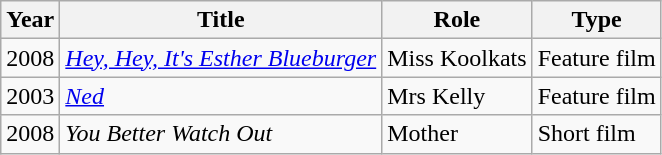<table class="wikitable">
<tr>
<th>Year</th>
<th>Title</th>
<th>Role</th>
<th>Type</th>
</tr>
<tr>
<td>2008</td>
<td><em><a href='#'>Hey, Hey, It's Esther Blueburger</a></em></td>
<td>Miss Koolkats</td>
<td>Feature film</td>
</tr>
<tr>
<td>2003</td>
<td><em><a href='#'>Ned</a></em></td>
<td>Mrs Kelly</td>
<td>Feature film</td>
</tr>
<tr>
<td>2008</td>
<td><em>You Better Watch Out</em></td>
<td>Mother</td>
<td>Short film</td>
</tr>
</table>
